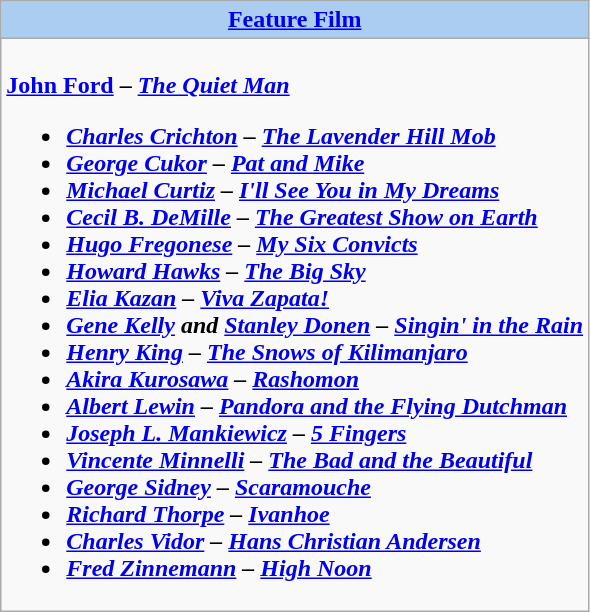<table class=wikitable style="width="100%">
<tr>
<th colspan="2" style="background:#abcdef;"><a href='#'>Feature Film</a></th>
</tr>
<tr>
<td colspan="2" style="vertical-align:top;"><br><strong><a href='#'>John Ford</a> – <em><a href='#'>The Quiet Man</a><strong><em><ul><li><a href='#'>Charles Crichton</a> – </em><a href='#'>The Lavender Hill Mob</a><em></li><li><a href='#'>George Cukor</a> – </em><a href='#'>Pat and Mike</a><em></li><li><a href='#'>Michael Curtiz</a> – </em><a href='#'>I'll See You in My Dreams</a><em></li><li><a href='#'>Cecil B. DeMille</a> – </em><a href='#'>The Greatest Show on Earth</a><em></li><li><a href='#'>Hugo Fregonese</a> – </em><a href='#'>My Six Convicts</a><em></li><li><a href='#'>Howard Hawks</a> – </em><a href='#'>The Big Sky</a><em></li><li><a href='#'>Elia Kazan</a> – </em><a href='#'>Viva Zapata!</a><em></li><li><a href='#'>Gene Kelly</a> and <a href='#'>Stanley Donen</a> – </em><a href='#'>Singin' in the Rain</a><em></li><li><a href='#'>Henry King</a> – </em><a href='#'>The Snows of Kilimanjaro</a><em></li><li><a href='#'>Akira Kurosawa</a> – </em><a href='#'>Rashomon</a><em></li><li><a href='#'>Albert Lewin</a> – </em><a href='#'>Pandora and the Flying Dutchman</a><em></li><li><a href='#'>Joseph L. Mankiewicz</a> – </em><a href='#'>5 Fingers</a><em></li><li><a href='#'>Vincente Minnelli</a> – </em><a href='#'>The Bad and the Beautiful</a><em></li><li><a href='#'>George Sidney</a> – </em><a href='#'>Scaramouche</a><em></li><li><a href='#'>Richard Thorpe</a> – </em><a href='#'>Ivanhoe</a><em></li><li><a href='#'>Charles Vidor</a> – </em><a href='#'>Hans Christian Andersen</a><em></li><li><a href='#'>Fred Zinnemann</a> – </em><a href='#'>High Noon</a><em></li></ul></td>
</tr>
</table>
